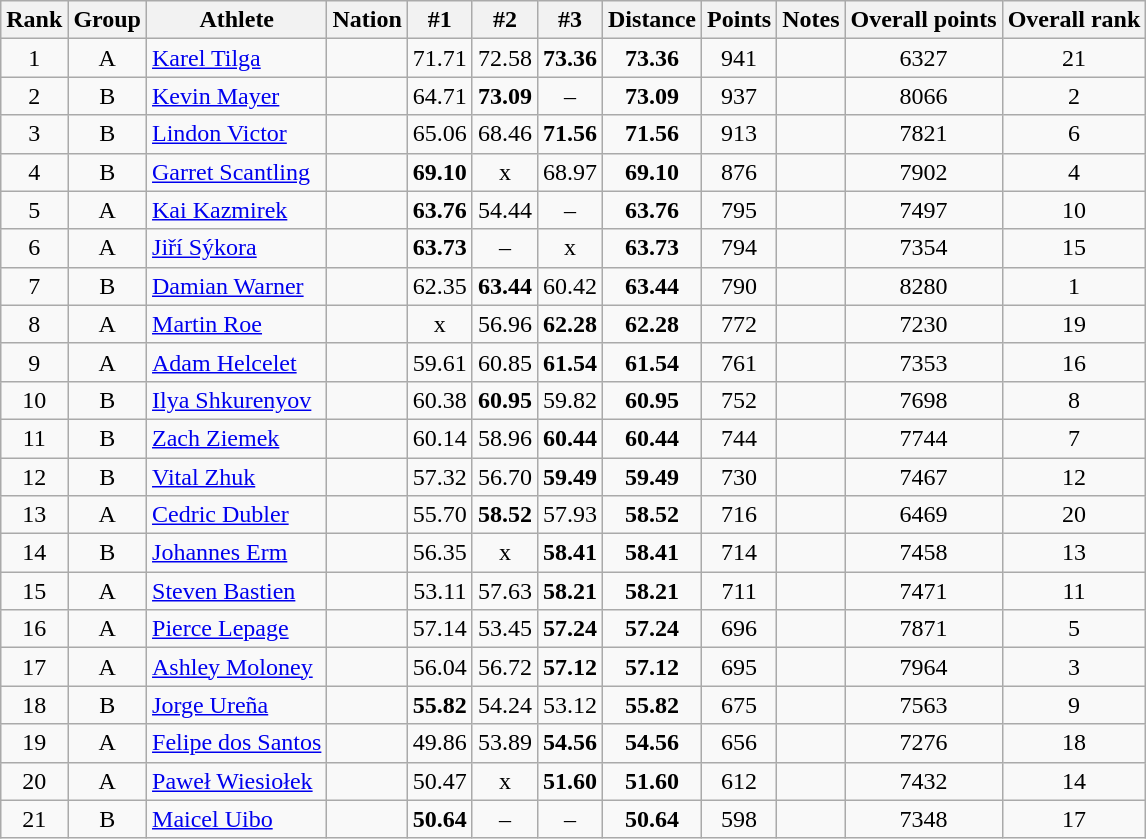<table class="wikitable sortable" style="text-align:center">
<tr>
<th>Rank</th>
<th>Group</th>
<th>Athlete</th>
<th>Nation</th>
<th>#1</th>
<th>#2</th>
<th>#3</th>
<th>Distance</th>
<th>Points</th>
<th>Notes</th>
<th>Overall points</th>
<th>Overall rank</th>
</tr>
<tr>
<td>1</td>
<td>A</td>
<td align="left"><a href='#'>Karel Tilga</a></td>
<td align="left"></td>
<td>71.71</td>
<td>72.58</td>
<td><strong>73.36</strong></td>
<td><strong>73.36</strong></td>
<td>941</td>
<td></td>
<td>6327</td>
<td>21</td>
</tr>
<tr>
<td>2</td>
<td>B</td>
<td align="left"><a href='#'>Kevin Mayer</a></td>
<td align="left"></td>
<td>64.71</td>
<td><strong>73.09</strong></td>
<td>–</td>
<td><strong>73.09</strong></td>
<td>937</td>
<td></td>
<td>8066</td>
<td>2</td>
</tr>
<tr>
<td>3</td>
<td>B</td>
<td align="left"><a href='#'>Lindon Victor</a></td>
<td align="left"></td>
<td>65.06</td>
<td>68.46</td>
<td><strong>71.56</strong></td>
<td><strong>71.56</strong></td>
<td>913</td>
<td></td>
<td>7821</td>
<td>6</td>
</tr>
<tr>
<td>4</td>
<td>B</td>
<td align="left"><a href='#'>Garret Scantling</a></td>
<td align="left"></td>
<td><strong>69.10</strong></td>
<td>x</td>
<td>68.97</td>
<td><strong>69.10</strong></td>
<td>876</td>
<td></td>
<td>7902</td>
<td>4</td>
</tr>
<tr>
<td>5</td>
<td>A</td>
<td align="left"><a href='#'>Kai Kazmirek</a></td>
<td align="left"></td>
<td><strong>63.76</strong></td>
<td>54.44</td>
<td>–</td>
<td><strong>63.76</strong></td>
<td>795</td>
<td></td>
<td>7497</td>
<td>10</td>
</tr>
<tr>
<td>6</td>
<td>A</td>
<td align="left"><a href='#'>Jiří Sýkora</a></td>
<td align="left"></td>
<td><strong>63.73</strong></td>
<td>–</td>
<td>x</td>
<td><strong>63.73</strong></td>
<td>794</td>
<td></td>
<td>7354</td>
<td>15</td>
</tr>
<tr>
<td>7</td>
<td>B</td>
<td align="left"><a href='#'>Damian Warner</a></td>
<td align="left"></td>
<td>62.35</td>
<td><strong>63.44</strong></td>
<td>60.42</td>
<td><strong>63.44</strong></td>
<td>790</td>
<td></td>
<td>8280</td>
<td>1</td>
</tr>
<tr>
<td>8</td>
<td>A</td>
<td align="left"><a href='#'>Martin Roe</a></td>
<td align="left"></td>
<td>x</td>
<td>56.96</td>
<td><strong>62.28</strong></td>
<td><strong>62.28</strong></td>
<td>772</td>
<td></td>
<td>7230</td>
<td>19</td>
</tr>
<tr>
<td>9</td>
<td>A</td>
<td align="left"><a href='#'>Adam Helcelet</a></td>
<td align="left"></td>
<td>59.61</td>
<td>60.85</td>
<td><strong>61.54</strong></td>
<td><strong>61.54</strong></td>
<td>761</td>
<td></td>
<td>7353</td>
<td>16</td>
</tr>
<tr>
<td>10</td>
<td>B</td>
<td align="left"><a href='#'>Ilya Shkurenyov</a></td>
<td align="left"></td>
<td>60.38</td>
<td><strong>60.95</strong></td>
<td>59.82</td>
<td><strong>60.95</strong></td>
<td>752</td>
<td></td>
<td>7698</td>
<td>8</td>
</tr>
<tr>
<td>11</td>
<td>B</td>
<td align="left"><a href='#'>Zach Ziemek</a></td>
<td align="left"></td>
<td>60.14</td>
<td>58.96</td>
<td><strong>60.44</strong></td>
<td><strong>60.44</strong></td>
<td>744</td>
<td></td>
<td>7744</td>
<td>7</td>
</tr>
<tr>
<td>12</td>
<td>B</td>
<td align="left"><a href='#'>Vital Zhuk</a></td>
<td align="left"></td>
<td>57.32</td>
<td>56.70</td>
<td><strong>59.49</strong></td>
<td><strong>59.49</strong></td>
<td>730</td>
<td></td>
<td>7467</td>
<td>12</td>
</tr>
<tr>
<td>13</td>
<td>A</td>
<td align="left"><a href='#'>Cedric Dubler</a></td>
<td align="left"></td>
<td>55.70</td>
<td><strong>58.52</strong></td>
<td>57.93</td>
<td><strong>58.52</strong></td>
<td>716</td>
<td></td>
<td>6469</td>
<td>20</td>
</tr>
<tr>
<td>14</td>
<td>B</td>
<td align="left"><a href='#'>Johannes Erm</a></td>
<td align="left"></td>
<td>56.35</td>
<td>x</td>
<td><strong>58.41</strong></td>
<td><strong>58.41</strong></td>
<td>714</td>
<td></td>
<td>7458</td>
<td>13</td>
</tr>
<tr>
<td>15</td>
<td>A</td>
<td align="left"><a href='#'>Steven Bastien</a></td>
<td align="left"></td>
<td>53.11</td>
<td>57.63</td>
<td><strong>58.21</strong></td>
<td><strong>58.21</strong></td>
<td>711</td>
<td></td>
<td>7471</td>
<td>11</td>
</tr>
<tr>
<td>16</td>
<td>A</td>
<td align="left"><a href='#'>Pierce Lepage</a></td>
<td align="left"></td>
<td>57.14</td>
<td>53.45</td>
<td><strong>57.24</strong></td>
<td><strong>57.24</strong></td>
<td>696</td>
<td></td>
<td>7871</td>
<td>5</td>
</tr>
<tr>
<td>17</td>
<td>A</td>
<td align="left"><a href='#'>Ashley Moloney</a></td>
<td align="left"></td>
<td>56.04</td>
<td>56.72</td>
<td><strong>57.12</strong></td>
<td><strong>57.12</strong></td>
<td>695</td>
<td></td>
<td>7964</td>
<td>3</td>
</tr>
<tr>
<td>18</td>
<td>B</td>
<td align="left"><a href='#'>Jorge Ureña</a></td>
<td align="left"></td>
<td><strong>55.82</strong></td>
<td>54.24</td>
<td>53.12</td>
<td><strong>55.82</strong></td>
<td>675</td>
<td></td>
<td>7563</td>
<td>9</td>
</tr>
<tr>
<td>19</td>
<td>A</td>
<td align="left"><a href='#'>Felipe dos Santos</a></td>
<td align="left"></td>
<td>49.86</td>
<td>53.89</td>
<td><strong>54.56</strong></td>
<td><strong>54.56</strong></td>
<td>656</td>
<td></td>
<td>7276</td>
<td>18</td>
</tr>
<tr>
<td>20</td>
<td>A</td>
<td align="left"><a href='#'>Paweł Wiesiołek</a></td>
<td align="left"></td>
<td>50.47</td>
<td>x</td>
<td><strong>51.60</strong></td>
<td><strong>51.60</strong></td>
<td>612</td>
<td></td>
<td>7432</td>
<td>14</td>
</tr>
<tr>
<td>21</td>
<td>B</td>
<td align="left"><a href='#'>Maicel Uibo</a></td>
<td align="left"></td>
<td><strong>50.64</strong></td>
<td>–</td>
<td>–</td>
<td><strong>50.64</strong></td>
<td>598</td>
<td></td>
<td>7348</td>
<td>17</td>
</tr>
</table>
